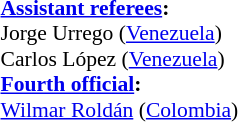<table width=50% style="font-size: 90%">
<tr>
<td><br><strong><a href='#'>Assistant referees</a>:</strong>
<br>Jorge Urrego (<a href='#'>Venezuela</a>)
<br>Carlos López (<a href='#'>Venezuela</a>)
<br><strong><a href='#'>Fourth official</a>:</strong>
<br><a href='#'>Wilmar Roldán</a> (<a href='#'>Colombia</a>)</td>
</tr>
</table>
